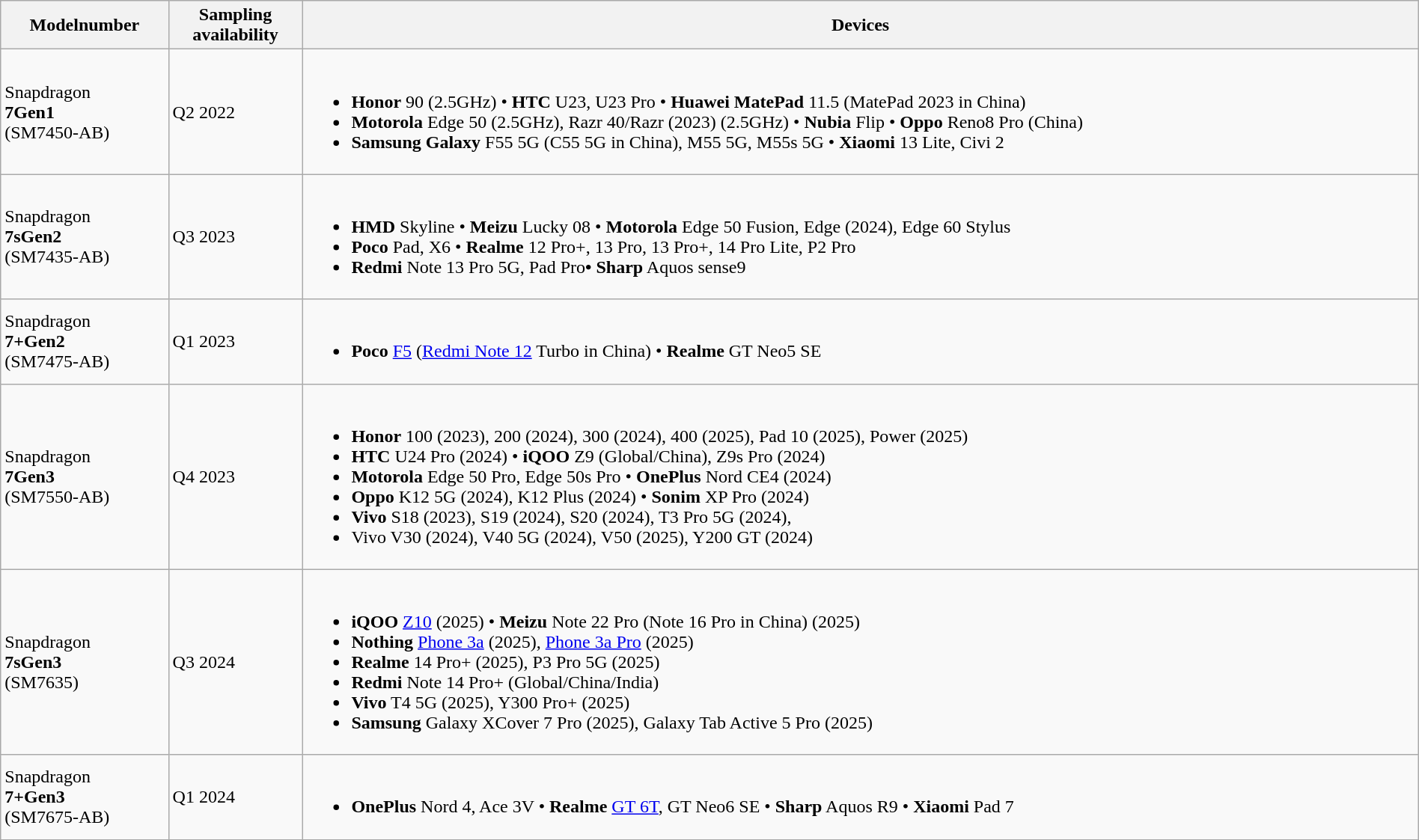<table class="wikitable" style="width:100%">
<tr>
<th>Modelnumber</th>
<th>Sampling<br>availability</th>
<th>Devices</th>
</tr>
<tr>
<td>Snapdragon<br><b>7Gen1</b><br>(SM7450-AB)</td>
<td>Q2 2022</td>
<td><br><ul><li><strong>Honor</strong> 90 (2.5GHz) • <strong>HTC</strong> U23, U23 Pro • <strong>Huawei MatePad</strong> 11.5 (MatePad 2023 in China)</li><li><strong>Motorola</strong> Edge 50 (2.5GHz), Razr 40/Razr (2023) (2.5GHz) • <strong>Nubia</strong> Flip • <strong>Oppo</strong> Reno8 Pro (China)</li><li><strong>Samsung Galaxy</strong> F55 5G (C55 5G in China), M55 5G, M55s 5G • <strong>Xiaomi</strong> 13 Lite, Civi 2</li></ul></td>
</tr>
<tr>
<td>Snapdragon<br><b>7sGen2</b><br>(SM7435-AB)</td>
<td>Q3 2023</td>
<td><br><ul><li><strong>HMD</strong> Skyline • <strong>Meizu</strong> Lucky 08 • <strong>Motorola</strong> Edge 50 Fusion, Edge (2024), Edge 60 Stylus</li><li><strong>Poco</strong> Pad, X6 • <strong>Realme</strong> 12 Pro+, 13 Pro, 13 Pro+, 14 Pro Lite, P2 Pro</li><li><strong>Redmi</strong> Note 13 Pro 5G, Pad Pro<strong>•  Sharp</strong> Aquos sense9</li></ul></td>
</tr>
<tr>
<td>Snapdragon<br><b>7+Gen2</b><br>(SM7475-AB)</td>
<td>Q1 2023</td>
<td><br><ul><li><strong>Poco</strong> <a href='#'>F5</a> (<a href='#'>Redmi Note 12</a> Turbo in China) • <strong>Realme</strong> GT Neo5 SE</li></ul></td>
</tr>
<tr>
<td>Snapdragon<br><b>7Gen3</b><br>(SM7550-AB)</td>
<td>Q4 2023</td>
<td><br><ul><li><strong>Honor</strong> 100 (2023), 200 (2024), 300 (2024), 400 (2025), Pad 10 (2025), Power (2025)</li><li><strong>HTC</strong> U24 Pro (2024) • <strong>iQOO</strong> Z9 (Global/China), Z9s Pro (2024)</li><li><strong>Motorola</strong> Edge 50 Pro, Edge 50s Pro • <strong>OnePlus</strong> Nord CE4 (2024)</li><li><strong>Oppo</strong> K12 5G (2024), K12 Plus (2024) • <strong>Sonim</strong> XP Pro (2024)</li><li><strong>Vivo</strong> S18 (2023), S19 (2024), S20 (2024), T3 Pro 5G (2024),</li><li>Vivo V30 (2024), V40 5G (2024), V50 (2025), Y200 GT (2024)</li></ul></td>
</tr>
<tr>
<td>Snapdragon<br><b>7sGen3</b><br>(SM7635)</td>
<td>Q3 2024</td>
<td><br><ul><li><strong>iQOO</strong> <a href='#'>Z10</a> (2025) • <strong>Meizu</strong> Note 22 Pro (Note 16 Pro in China) (2025)</li><li><strong>Nothing</strong> <a href='#'>Phone 3a</a> (2025), <a href='#'>Phone 3a Pro</a> (2025)</li><li><strong>Realme</strong> 14 Pro+ (2025), P3 Pro 5G (2025)</li><li><strong>Redmi</strong> Note 14 Pro+ (Global/China/India) </li><li><strong>Vivo</strong> T4 5G (2025), Y300 Pro+ (2025)</li><li><strong>Samsung</strong> Galaxy XCover 7 Pro (2025), Galaxy Tab Active 5 Pro (2025)</li></ul></td>
</tr>
<tr>
<td>Snapdragon<br><b>7+Gen3</b><br>(SM7675-AB)</td>
<td>Q1 2024</td>
<td><br><ul><li><strong>OnePlus</strong> Nord 4, Ace 3V • <strong>Realme</strong> <a href='#'>GT 6T</a>, GT Neo6 SE • <strong>Sharp</strong> Aquos R9 • <strong>Xiaomi</strong> Pad 7</li></ul></td>
</tr>
<tr>
</tr>
</table>
